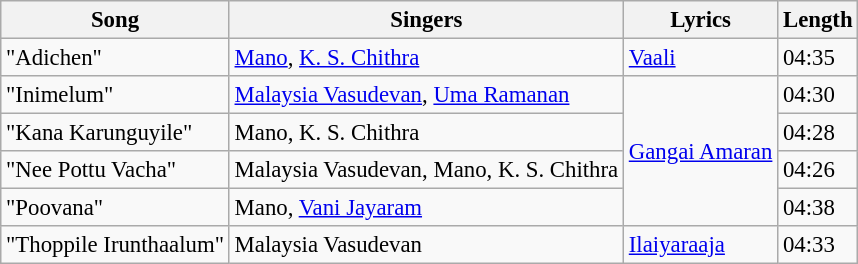<table class="wikitable" style="font-size:95%;">
<tr>
<th>Song</th>
<th>Singers</th>
<th>Lyrics</th>
<th>Length</th>
</tr>
<tr>
<td>"Adichen"</td>
<td><a href='#'>Mano</a>, <a href='#'>K. S. Chithra</a></td>
<td><a href='#'>Vaali</a></td>
<td>04:35</td>
</tr>
<tr>
<td>"Inimelum"</td>
<td><a href='#'>Malaysia Vasudevan</a>, <a href='#'>Uma Ramanan</a></td>
<td rowspan=4><a href='#'>Gangai Amaran</a></td>
<td>04:30</td>
</tr>
<tr>
<td>"Kana Karunguyile"</td>
<td>Mano, K. S. Chithra</td>
<td>04:28</td>
</tr>
<tr>
<td>"Nee Pottu Vacha"</td>
<td>Malaysia Vasudevan, Mano, K. S. Chithra</td>
<td>04:26</td>
</tr>
<tr>
<td>"Poovana"</td>
<td>Mano, <a href='#'>Vani Jayaram</a></td>
<td>04:38</td>
</tr>
<tr>
<td>"Thoppile Irunthaalum"</td>
<td>Malaysia Vasudevan</td>
<td><a href='#'>Ilaiyaraaja</a></td>
<td>04:33</td>
</tr>
</table>
